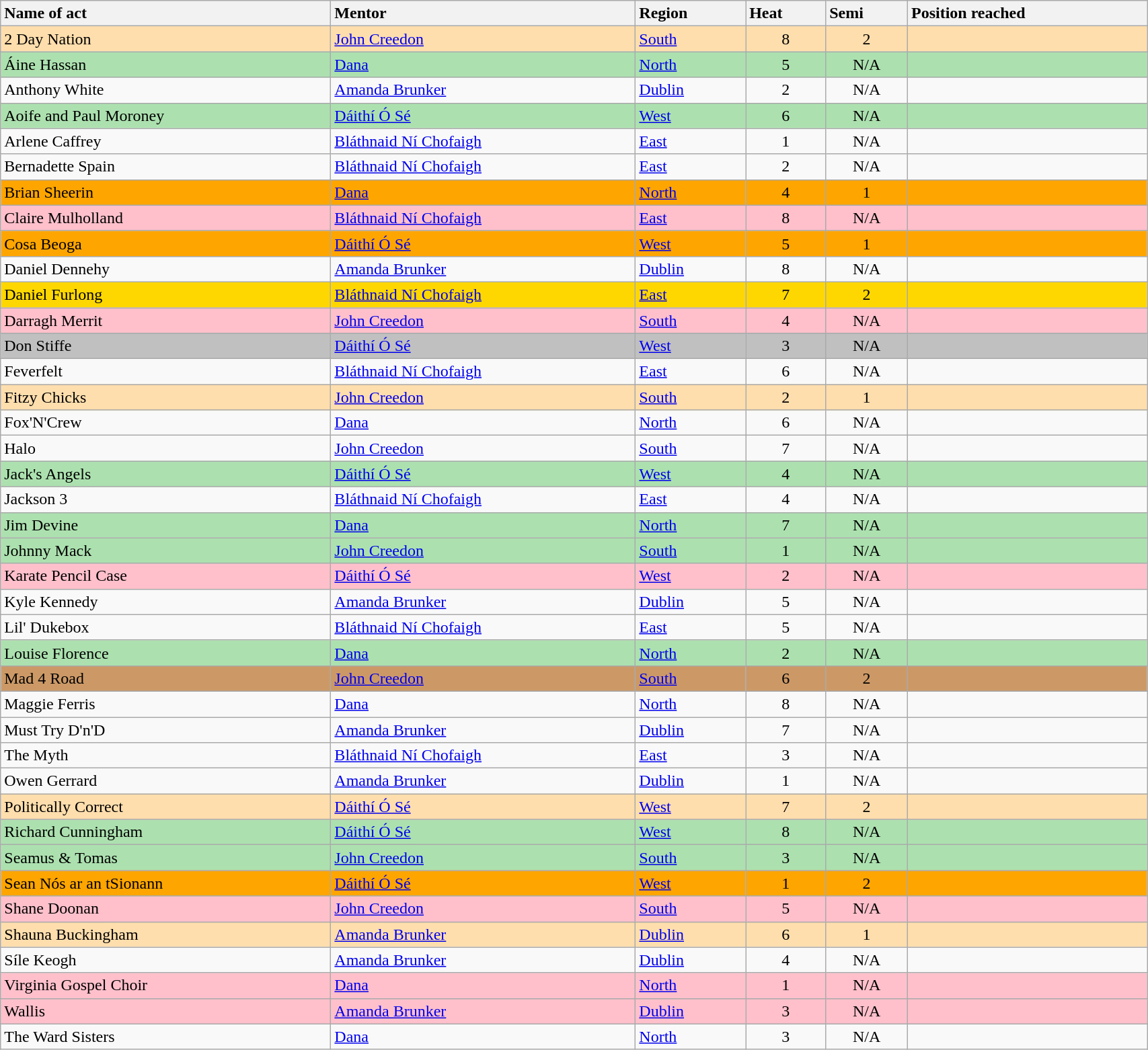<table class="wikitable" width=90%>
<tr valign="top">
<th style="text-align:left">Name of act</th>
<th style="text-align:left">Mentor</th>
<th style="text-align:left">Region</th>
<th style="text-align:left" style="width:5%;">Heat</th>
<th style="text-align:left" style="width:5%;">Semi</th>
<th style="text-align:left">Position reached</th>
</tr>
<tr>
<td style="background:NavajoWhite;">2 Day Nation</td>
<td style="background:NavajoWhite;"><a href='#'>John Creedon</a></td>
<td style="background:NavajoWhite;"><a href='#'>South</a></td>
<td style="background:NavajoWhite;" align="center">8</td>
<td style="background:NavajoWhite;" align="center">2</td>
<td style="background:NavajoWhite;"></td>
</tr>
<tr>
<td style="background:#ACE1AF;">Áine Hassan</td>
<td style="background:#ACE1AF;"><a href='#'>Dana</a></td>
<td style="background:#ACE1AF;"><a href='#'>North</a></td>
<td style="background:#ACE1AF;" align="center">5</td>
<td style="background:#ACE1AF;" align="center">N/A</td>
<td style="background:#ACE1AF;"></td>
</tr>
<tr>
<td>Anthony White</td>
<td><a href='#'>Amanda Brunker</a></td>
<td><a href='#'>Dublin</a></td>
<td align="center">2</td>
<td align="center">N/A</td>
<td></td>
</tr>
<tr>
<td style="background:#ACE1AF;">Aoife and Paul Moroney</td>
<td style="background:#ACE1AF;"><a href='#'>Dáithí Ó Sé</a></td>
<td style="background:#ACE1AF;"><a href='#'>West</a></td>
<td style="background:#ACE1AF;" align="center">6</td>
<td style="background:#ACE1AF;" align="center">N/A</td>
<td style="background:#ACE1AF;"></td>
</tr>
<tr>
<td>Arlene Caffrey</td>
<td><a href='#'>Bláthnaid Ní Chofaigh</a></td>
<td><a href='#'>East</a></td>
<td align="center">1</td>
<td align="center">N/A</td>
<td></td>
</tr>
<tr>
<td>Bernadette Spain</td>
<td><a href='#'>Bláthnaid Ní Chofaigh</a></td>
<td><a href='#'>East</a></td>
<td align="center">2</td>
<td align="center">N/A</td>
<td></td>
</tr>
<tr>
<td style="background:orange;">Brian Sheerin</td>
<td style="background:orange;"><a href='#'>Dana</a></td>
<td style="background:orange;"><a href='#'>North</a></td>
<td style="background:orange;" align="center">4</td>
<td style="background:orange;" align="center">1</td>
<td style="background:orange;"></td>
</tr>
<tr>
<td style="background:pink;">Claire Mulholland</td>
<td style="background:pink;"><a href='#'>Bláthnaid Ní Chofaigh</a></td>
<td style="background:pink;"><a href='#'>East</a></td>
<td style="background:pink;" align="center">8</td>
<td style="background:pink;" align="center">N/A</td>
<td style="background:pink;"></td>
</tr>
<tr>
<td style="background:orange;">Cosa Beoga</td>
<td style="background:orange;"><a href='#'>Dáithí Ó Sé</a></td>
<td style="background:orange;"><a href='#'>West</a></td>
<td style="background:orange;" align="center">5</td>
<td style="background:orange;" align="center">1</td>
<td style="background:orange;"></td>
</tr>
<tr>
<td>Daniel Dennehy</td>
<td><a href='#'>Amanda Brunker</a></td>
<td><a href='#'>Dublin</a></td>
<td align="center">8</td>
<td align="center">N/A</td>
<td></td>
</tr>
<tr>
<td style="background:gold;">Daniel Furlong</td>
<td style="background:gold;"><a href='#'>Bláthnaid Ní Chofaigh</a></td>
<td style="background:gold;"><a href='#'>East</a></td>
<td style="background:gold;" align="center">7</td>
<td style="background:gold;" align="center">2</td>
<td style="background:gold;"></td>
</tr>
<tr>
<td style="background:pink;">Darragh Merrit</td>
<td style="background:pink;"><a href='#'>John Creedon</a></td>
<td style="background:pink;"><a href='#'>South</a></td>
<td style="background:pink;" align="center">4</td>
<td style="background:pink;" align="center">N/A</td>
<td style="background:pink;"></td>
</tr>
<tr>
<td style="background:silver;">Don Stiffe</td>
<td style="background:silver;"><a href='#'>Dáithí Ó Sé</a></td>
<td style="background:silver;"><a href='#'>West</a></td>
<td style="background:silver;" align="center">3</td>
<td style="background:silver;" align="center">N/A</td>
<td style="background:silver;"></td>
</tr>
<tr>
<td>Feverfelt</td>
<td><a href='#'>Bláthnaid Ní Chofaigh</a></td>
<td><a href='#'>East</a></td>
<td align="center">6</td>
<td align="center">N/A</td>
<td></td>
</tr>
<tr>
<td style="background:NavajoWhite;">Fitzy Chicks</td>
<td style="background:NavajoWhite;"><a href='#'>John Creedon</a></td>
<td style="background:NavajoWhite;"><a href='#'>South</a></td>
<td style="background:NavajoWhite;" align="center">2</td>
<td style="background:NavajoWhite;" align="center">1</td>
<td style="background:NavajoWhite;"></td>
</tr>
<tr>
<td>Fox'N'Crew</td>
<td><a href='#'>Dana</a></td>
<td><a href='#'>North</a></td>
<td align="center">6</td>
<td align="center">N/A</td>
<td></td>
</tr>
<tr>
<td>Halo</td>
<td><a href='#'>John Creedon</a></td>
<td><a href='#'>South</a></td>
<td align="center">7</td>
<td align="center">N/A</td>
<td></td>
</tr>
<tr>
<td style="background:#ACE1AF;">Jack's Angels</td>
<td style="background:#ACE1AF;"><a href='#'>Dáithí Ó Sé</a></td>
<td style="background:#ACE1AF;"><a href='#'>West</a></td>
<td style="background:#ACE1AF;" align="center">4</td>
<td style="background:#ACE1AF;" align="center">N/A</td>
<td style="background:#ACE1AF;"></td>
</tr>
<tr>
<td>Jackson 3</td>
<td><a href='#'>Bláthnaid Ní Chofaigh</a></td>
<td><a href='#'>East</a></td>
<td align="center">4</td>
<td align="center">N/A</td>
<td></td>
</tr>
<tr>
<td style="background:#ACE1AF;">Jim Devine</td>
<td style="background:#ACE1AF;"><a href='#'>Dana</a></td>
<td style="background:#ACE1AF;"><a href='#'>North</a></td>
<td style="background:#ACE1AF;" align="center">7</td>
<td style="background:#ACE1AF;" align="center">N/A</td>
<td style="background:#ACE1AF;"></td>
</tr>
<tr>
<td style="background:#ACE1AF;">Johnny Mack</td>
<td style="background:#ACE1AF;"><a href='#'>John Creedon</a></td>
<td style="background:#ACE1AF;"><a href='#'>South</a></td>
<td style="background:#ACE1AF;" align="center">1</td>
<td style="background:#ACE1AF;" align="center">N/A</td>
<td style="background:#ACE1AF;"></td>
</tr>
<tr>
<td style="background:pink;">Karate Pencil Case</td>
<td style="background:pink;"><a href='#'>Dáithí Ó Sé</a></td>
<td style="background:pink;"><a href='#'>West</a></td>
<td style="background:pink;" align="center">2</td>
<td style="background:pink;" align="center">N/A</td>
<td style="background:pink;"></td>
</tr>
<tr>
<td>Kyle Kennedy</td>
<td><a href='#'>Amanda Brunker</a></td>
<td><a href='#'>Dublin</a></td>
<td align="center">5</td>
<td align="center">N/A</td>
<td></td>
</tr>
<tr>
<td>Lil' Dukebox</td>
<td><a href='#'>Bláthnaid Ní Chofaigh</a></td>
<td><a href='#'>East</a></td>
<td align="center">5</td>
<td align="center">N/A</td>
<td></td>
</tr>
<tr>
<td style="background:#ACE1AF;">Louise Florence</td>
<td style="background:#ACE1AF;"><a href='#'>Dana</a></td>
<td style="background:#ACE1AF;"><a href='#'>North</a></td>
<td style="background:#ACE1AF;" align="center">2</td>
<td style="background:#ACE1AF;" align="center">N/A</td>
<td style="background:#ACE1AF;"></td>
</tr>
<tr>
<td style="background:#c96;">Mad 4 Road</td>
<td style="background:#c96;"><a href='#'>John Creedon</a></td>
<td style="background:#c96;"><a href='#'>South</a></td>
<td style="background:#c96;" align="center">6</td>
<td style="background:#c96;" align="center">2</td>
<td style="background:#c96;"></td>
</tr>
<tr>
<td>Maggie Ferris</td>
<td><a href='#'>Dana</a></td>
<td><a href='#'>North</a></td>
<td align="center">8</td>
<td align="center">N/A</td>
<td></td>
</tr>
<tr>
<td>Must Try D'n'D</td>
<td><a href='#'>Amanda Brunker</a></td>
<td><a href='#'>Dublin</a></td>
<td align="center">7</td>
<td align="center">N/A</td>
<td></td>
</tr>
<tr>
<td>The Myth</td>
<td><a href='#'>Bláthnaid Ní Chofaigh</a></td>
<td><a href='#'>East</a></td>
<td align="center">3</td>
<td align="center">N/A</td>
<td></td>
</tr>
<tr>
<td>Owen Gerrard</td>
<td><a href='#'>Amanda Brunker</a></td>
<td><a href='#'>Dublin</a></td>
<td align="center">1</td>
<td align="center">N/A</td>
<td></td>
</tr>
<tr>
<td style="background:NavajoWhite;">Politically Correct</td>
<td style="background:NavajoWhite;"><a href='#'>Dáithí Ó Sé</a></td>
<td style="background:NavajoWhite;"><a href='#'>West</a></td>
<td style="background:NavajoWhite;" align="center">7</td>
<td style="background:NavajoWhite;" align="center">2</td>
<td style="background:NavajoWhite;"></td>
</tr>
<tr>
<td style="background:#ACE1AF;">Richard Cunningham</td>
<td style="background:#ACE1AF;"><a href='#'>Dáithí Ó Sé</a></td>
<td style="background:#ACE1AF;"><a href='#'>West</a></td>
<td style="background:#ACE1AF;" align="center">8</td>
<td style="background:#ACE1AF;" align="center">N/A</td>
<td style="background:#ACE1AF;"></td>
</tr>
<tr>
<td style="background:#ACE1AF;">Seamus & Tomas</td>
<td style="background:#ACE1AF;"><a href='#'>John Creedon</a></td>
<td style="background:#ACE1AF;"><a href='#'>South</a></td>
<td style="background:#ACE1AF;" align="center">3</td>
<td style="background:#ACE1AF;" align="center">N/A</td>
<td style="background:#ACE1AF;"></td>
</tr>
<tr>
<td style="background:orange;">Sean Nós ar an tSionann</td>
<td style="background:orange;"><a href='#'>Dáithí Ó Sé</a></td>
<td style="background:orange;"><a href='#'>West</a></td>
<td style="background:orange;" align="center">1</td>
<td style="background:orange;" align="center">2</td>
<td style="background:orange;"></td>
</tr>
<tr>
<td style="background:pink;">Shane Doonan</td>
<td style="background:pink;"><a href='#'>John Creedon</a></td>
<td style="background:pink;"><a href='#'>South</a></td>
<td style="background:pink;" align="center">5</td>
<td style="background:pink;" align="center">N/A</td>
<td style="background:pink;"></td>
</tr>
<tr>
<td style="background:NavajoWhite;">Shauna Buckingham</td>
<td style="background:NavajoWhite;"><a href='#'>Amanda Brunker</a></td>
<td style="background:NavajoWhite;"><a href='#'>Dublin</a></td>
<td style="background:NavajoWhite;" align="center">6</td>
<td style="background:NavajoWhite;" align="center">1</td>
<td style="background:NavajoWhite;"></td>
</tr>
<tr>
<td>Síle Keogh</td>
<td><a href='#'>Amanda Brunker</a></td>
<td><a href='#'>Dublin</a></td>
<td align="center">4</td>
<td align="center">N/A</td>
<td></td>
</tr>
<tr>
<td style="background:pink;">Virginia Gospel Choir</td>
<td style="background:pink;"><a href='#'>Dana</a></td>
<td style="background:pink;"><a href='#'>North</a></td>
<td style="background:pink;" align="center">1</td>
<td style="background:pink;" align="center">N/A</td>
<td style="background:pink;"></td>
</tr>
<tr>
<td style="background:pink;">Wallis</td>
<td style="background:pink;"><a href='#'>Amanda Brunker</a></td>
<td style="background:pink;"><a href='#'>Dublin</a></td>
<td style="background:pink;" align="center">3</td>
<td style="background:pink;" align="center">N/A</td>
<td style="background:pink;"></td>
</tr>
<tr>
<td>The Ward Sisters</td>
<td><a href='#'>Dana</a></td>
<td><a href='#'>North</a></td>
<td align="center">3</td>
<td align="center">N/A</td>
<td></td>
</tr>
</table>
